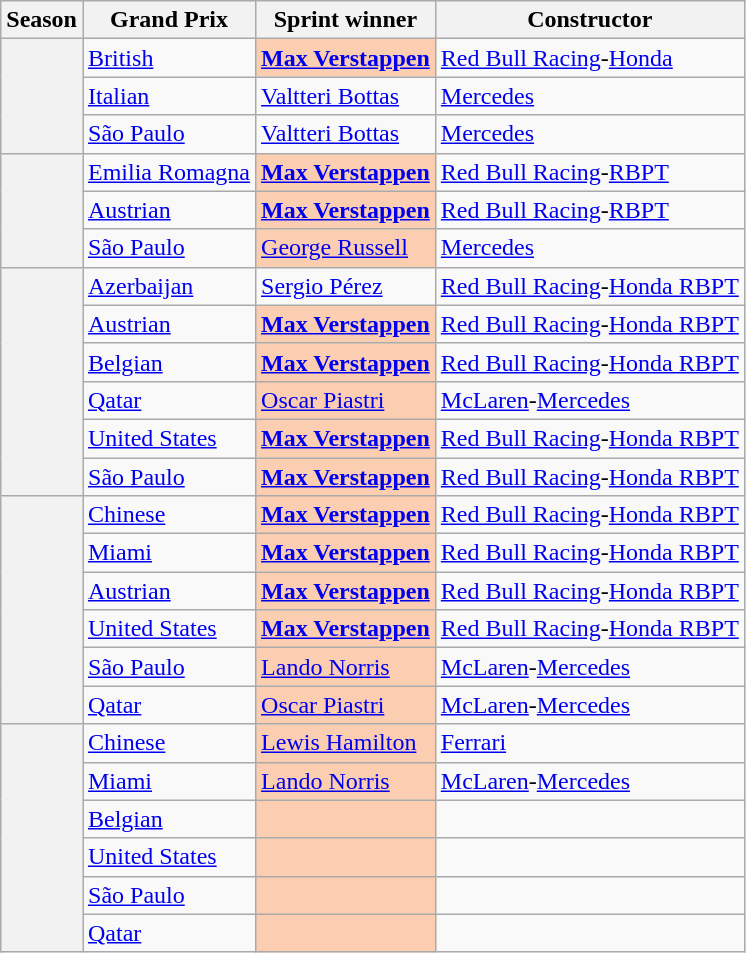<table class="wikitable sortable">
<tr>
<th>Season</th>
<th>Grand Prix</th>
<th>Sprint winner</th>
<th>Constructor</th>
</tr>
<tr>
<th rowspan="3"></th>
<td> <a href='#'>British</a></td>
<td style=background:#FBCEB1> <strong><a href='#'>Max Verstappen</a></strong></td>
<td><a href='#'>Red Bull Racing</a>-<a href='#'>Honda</a></td>
</tr>
<tr>
<td> <a href='#'>Italian</a></td>
<td> <a href='#'>Valtteri Bottas</a></td>
<td><a href='#'>Mercedes</a></td>
</tr>
<tr>
<td> <a href='#'>São Paulo</a></td>
<td> <a href='#'>Valtteri Bottas</a></td>
<td><a href='#'>Mercedes</a></td>
</tr>
<tr>
<th rowspan="3"></th>
<td> <a href='#'>Emilia Romagna</a></td>
<td style=background:#FBCEB1> <strong><a href='#'>Max Verstappen</a></strong></td>
<td><a href='#'>Red Bull Racing</a>-<a href='#'>RBPT</a></td>
</tr>
<tr>
<td> <a href='#'>Austrian</a></td>
<td style=background:#FBCEB1> <strong><a href='#'>Max Verstappen</a></strong></td>
<td><a href='#'>Red Bull Racing</a>-<a href='#'>RBPT</a></td>
</tr>
<tr>
<td> <a href='#'>São Paulo</a></td>
<td style=background:#FBCEB1> <a href='#'>George Russell</a></td>
<td><a href='#'>Mercedes</a></td>
</tr>
<tr>
<th rowspan="6"></th>
<td> <a href='#'>Azerbaijan</a></td>
<td> <a href='#'>Sergio Pérez</a></td>
<td><a href='#'>Red Bull Racing</a>-<a href='#'>Honda RBPT</a></td>
</tr>
<tr>
<td> <a href='#'>Austrian</a></td>
<td style=background:#FBCEB1> <strong><a href='#'>Max Verstappen</a></strong></td>
<td><a href='#'>Red Bull Racing</a>-<a href='#'>Honda RBPT</a></td>
</tr>
<tr>
<td> <a href='#'>Belgian</a></td>
<td style=background:#FBCEB1> <strong><a href='#'>Max Verstappen</a></strong></td>
<td><a href='#'>Red Bull Racing</a>-<a href='#'>Honda RBPT</a></td>
</tr>
<tr>
<td> <a href='#'>Qatar</a></td>
<td style=background:#FBCEB1> <a href='#'>Oscar Piastri</a></td>
<td><a href='#'>McLaren</a>-<a href='#'>Mercedes</a></td>
</tr>
<tr>
<td> <a href='#'>United States</a></td>
<td style=background:#FBCEB1> <strong><a href='#'>Max Verstappen</a></strong></td>
<td><a href='#'>Red Bull Racing</a>-<a href='#'>Honda RBPT</a></td>
</tr>
<tr>
<td> <a href='#'>São Paulo</a></td>
<td style=background:#FBCEB1> <strong><a href='#'>Max Verstappen</a></strong></td>
<td><a href='#'>Red Bull Racing</a>-<a href='#'>Honda RBPT</a></td>
</tr>
<tr>
<th rowspan="6"></th>
<td> <a href='#'>Chinese</a></td>
<td style=background:#FBCEB1> <strong><a href='#'>Max Verstappen</a></strong></td>
<td><a href='#'>Red Bull Racing</a>-<a href='#'>Honda RBPT</a></td>
</tr>
<tr>
<td> <a href='#'>Miami</a></td>
<td style=background:#FBCEB1> <strong><a href='#'>Max Verstappen</a></strong></td>
<td><a href='#'>Red Bull Racing</a>-<a href='#'>Honda RBPT</a></td>
</tr>
<tr>
<td> <a href='#'>Austrian</a></td>
<td style=background:#FBCEB1> <strong><a href='#'>Max Verstappen</a></strong></td>
<td><a href='#'>Red Bull Racing</a>-<a href='#'>Honda RBPT</a></td>
</tr>
<tr>
<td> <a href='#'>United States</a></td>
<td style=background:#FBCEB1> <strong><a href='#'>Max Verstappen</a></strong></td>
<td><a href='#'>Red Bull Racing</a>-<a href='#'>Honda RBPT</a></td>
</tr>
<tr>
<td> <a href='#'>São Paulo</a></td>
<td style=background:#FBCEB1> <a href='#'>Lando Norris</a></td>
<td><a href='#'>McLaren</a>-<a href='#'>Mercedes</a></td>
</tr>
<tr>
<td> <a href='#'>Qatar</a></td>
<td style=background:#FBCEB1> <a href='#'>Oscar Piastri</a></td>
<td><a href='#'>McLaren</a>-<a href='#'>Mercedes</a></td>
</tr>
<tr>
<th rowspan="6"></th>
<td> <a href='#'>Chinese</a></td>
<td style=background:#FBCEB1> <a href='#'>Lewis Hamilton</a></td>
<td><a href='#'>Ferrari</a></td>
</tr>
<tr>
<td> <a href='#'>Miami</a></td>
<td style=background:#FBCEB1> <a href='#'>Lando Norris</a></td>
<td><a href='#'>McLaren</a>-<a href='#'>Mercedes</a></td>
</tr>
<tr>
<td> <a href='#'>Belgian</a></td>
<td style=background:#FBCEB1></td>
<td></td>
</tr>
<tr>
<td> <a href='#'>United States</a></td>
<td style=background:#FBCEB1></td>
<td></td>
</tr>
<tr>
<td> <a href='#'>São Paulo</a></td>
<td style=background:#FBCEB1></td>
<td></td>
</tr>
<tr>
<td> <a href='#'>Qatar</a></td>
<td style=background:#FBCEB1></td>
<td></td>
</tr>
</table>
